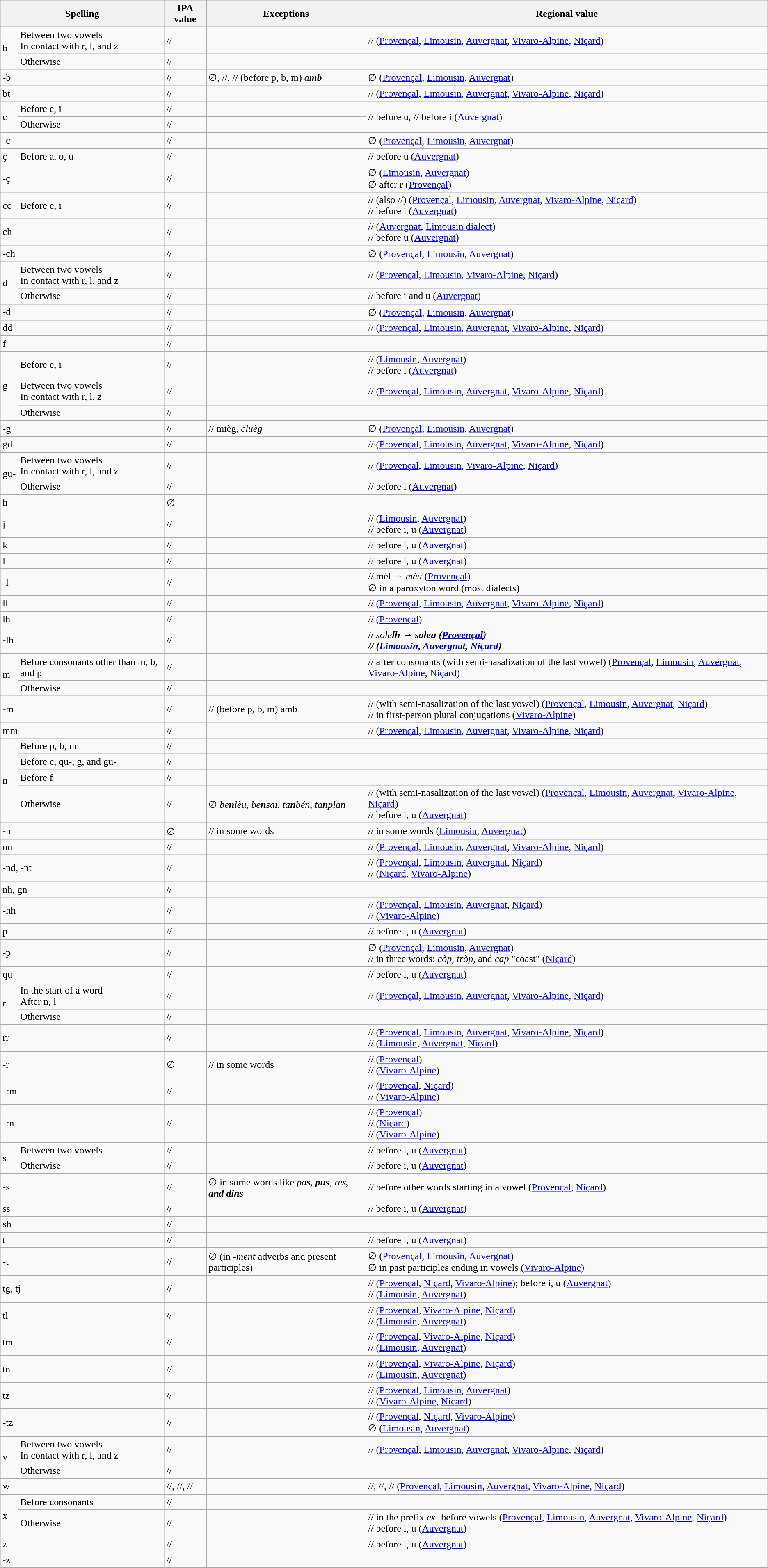<table class=wikitable>
<tr>
<th colspan=2>Spelling</th>
<th>IPA value</th>
<th>Exceptions</th>
<th>Regional value</th>
</tr>
<tr>
<td rowspan=2>b</td>
<td>Between two vowels<br>In contact with r, l, and z</td>
<td>//</td>
<td></td>
<td>// (<a href='#'>Provençal</a>, <a href='#'>Limousin</a>, <a href='#'>Auvergnat</a>, <a href='#'>Vivaro-Alpine</a>, <a href='#'>Niçard</a>)</td>
</tr>
<tr>
<td>Otherwise</td>
<td>//</td>
<td></td>
<td></td>
</tr>
<tr>
<td colspan=2>-b</td>
<td>//</td>
<td>∅, //, // (before p, b, m) <em>a<strong>mb<strong><em></td>
<td>∅ (<a href='#'>Provençal</a>, <a href='#'>Limousin</a>, <a href='#'>Auvergnat</a>)</td>
</tr>
<tr>
<td colspan=2>bt</td>
<td>//</td>
<td></td>
<td>// (<a href='#'>Provençal</a>, <a href='#'>Limousin</a>, <a href='#'>Auvergnat</a>, <a href='#'>Vivaro-Alpine</a>, <a href='#'>Niçard</a>)</td>
</tr>
<tr>
<td rowspan=2>c</td>
<td>Before e, i</td>
<td>//</td>
<td></td>
<td rowspan=2>// before u, // before i (<a href='#'>Auvergnat</a>)</td>
</tr>
<tr>
<td>Otherwise</td>
<td>//</td>
<td></td>
</tr>
<tr>
<td colspan=2>-c</td>
<td>//</td>
<td></td>
<td>∅ (<a href='#'>Provençal</a>, <a href='#'>Limousin</a>, <a href='#'>Auvergnat</a>)</td>
</tr>
<tr>
<td>ç</td>
<td>Before a, o, u</td>
<td>//</td>
<td></td>
<td>// before u (<a href='#'>Auvergnat</a>)</td>
</tr>
<tr>
<td colspan=2>-ç</td>
<td>//</td>
<td></td>
<td>∅ (<a href='#'>Limousin</a>, <a href='#'>Auvergnat</a>)<br>∅ after r (<a href='#'>Provençal</a>)</td>
</tr>
<tr>
<td>cc</td>
<td>Before e, i</td>
<td>//</td>
<td></td>
<td>// (also //) (<a href='#'>Provençal</a>, <a href='#'>Limousin</a>, <a href='#'>Auvergnat</a>, <a href='#'>Vivaro-Alpine</a>, <a href='#'>Niçard</a>)<br>// before i (<a href='#'>Auvergnat</a>)</td>
</tr>
<tr>
<td colspan=2>ch</td>
<td>//</td>
<td></td>
<td>// (<a href='#'>Auvergnat</a>, <a href='#'>Limousin dialect</a>)<br>// before u (<a href='#'>Auvergnat</a>)</td>
</tr>
<tr>
<td colspan=2>-ch</td>
<td>//</td>
<td></td>
<td>∅ (<a href='#'>Provençal</a>, <a href='#'>Limousin</a>, <a href='#'>Auvergnat</a>)</td>
</tr>
<tr>
<td rowspan=2>d</td>
<td>Between two vowels<br>In contact with r, l, and z</td>
<td>//</td>
<td></td>
<td>// (<a href='#'>Provençal</a>, <a href='#'>Limousin</a>, <a href='#'>Vivaro-Alpine</a>, <a href='#'>Niçard</a>)</td>
</tr>
<tr>
<td>Otherwise</td>
<td>//</td>
<td></td>
<td>// before i and u (<a href='#'>Auvergnat</a>)</td>
</tr>
<tr>
<td colspan=2>-d</td>
<td>//</td>
<td></td>
<td>∅ (<a href='#'>Provençal</a>, <a href='#'>Limousin</a>, <a href='#'>Auvergnat</a>)</td>
</tr>
<tr>
<td colspan=2>dd</td>
<td>//</td>
<td></td>
<td>// (<a href='#'>Provençal</a>, <a href='#'>Limousin</a>, <a href='#'>Auvergnat</a>, <a href='#'>Vivaro-Alpine</a>, <a href='#'>Niçard</a>)</td>
</tr>
<tr>
<td colspan=2>f</td>
<td>//</td>
<td></td>
<td></td>
</tr>
<tr>
<td rowspan=3>g</td>
<td>Before e, i</td>
<td>//</td>
<td></td>
<td>// (<a href='#'>Limousin</a>, <a href='#'>Auvergnat</a>)<br>// before i (<a href='#'>Auvergnat</a>)</td>
</tr>
<tr>
<td>Between two vowels<br>In contact with r, l, z</td>
<td>//</td>
<td></td>
<td>// (<a href='#'>Provençal</a>, <a href='#'>Limousin</a>, <a href='#'>Auvergnat</a>, <a href='#'>Vivaro-Alpine</a>, <a href='#'>Niçard</a>)</td>
</tr>
<tr>
<td>Otherwise</td>
<td>//</td>
<td></td>
<td></td>
</tr>
<tr>
<td colspan=2>-g</td>
<td>//</td>
<td>// </em>miè</strong>g</em></strong>, <em>cluè<strong>g<strong><em></td>
<td>∅ (<a href='#'>Provençal</a>, <a href='#'>Limousin</a>, <a href='#'>Auvergnat</a>)</td>
</tr>
<tr>
<td colspan=2>gd</td>
<td>//</td>
<td></td>
<td>// (<a href='#'>Provençal</a>, <a href='#'>Limousin</a>, <a href='#'>Auvergnat</a>, <a href='#'>Vivaro-Alpine</a>, <a href='#'>Niçard</a>)</td>
</tr>
<tr>
<td rowspan=2>gu-</td>
<td>Between two vowels<br>In contact with r, l, and z</td>
<td>//</td>
<td></td>
<td>// (<a href='#'>Provençal</a>, <a href='#'>Limousin</a>, <a href='#'>Vivaro-Alpine</a>, <a href='#'>Niçard</a>)</td>
</tr>
<tr>
<td>Otherwise</td>
<td>//</td>
<td></td>
<td>// before i (<a href='#'>Auvergnat</a>)</td>
</tr>
<tr>
<td colspan=2>h</td>
<td>∅</td>
<td></td>
<td></td>
</tr>
<tr>
<td colspan=2>j</td>
<td>//</td>
<td></td>
<td>// (<a href='#'>Limousin</a>, <a href='#'>Auvergnat</a>)<br>// before i, u (<a href='#'>Auvergnat</a>)</td>
</tr>
<tr>
<td colspan=2>k</td>
<td>//</td>
<td></td>
<td>// before i, u (<a href='#'>Auvergnat</a>)</td>
</tr>
<tr>
<td colspan=2>l</td>
<td>//</td>
<td></td>
<td>// before i, u (<a href='#'>Auvergnat</a>)</td>
</tr>
<tr>
<td colspan=2>-l</td>
<td>//</td>
<td></td>
<td>// </em>mè</strong>l</em></strong> → <em>mèu</em> (<a href='#'>Provençal</a>)<br>∅ in a paroxyton word (most dialects)</td>
</tr>
<tr>
<td colspan=2>ll</td>
<td>//</td>
<td></td>
<td>// (<a href='#'>Provençal</a>, <a href='#'>Limousin</a>, <a href='#'>Auvergnat</a>, <a href='#'>Vivaro-Alpine</a>, <a href='#'>Niçard</a>)</td>
</tr>
<tr>
<td colspan=2>lh</td>
<td>//</td>
<td></td>
<td>// (<a href='#'>Provençal</a>)</td>
</tr>
<tr>
<td colspan=2>-lh</td>
<td>//</td>
<td></td>
<td>// <em>sole<strong>lh<strong><em> → </em>soleu<em> (<a href='#'>Provençal</a>)<br>// (<a href='#'>Limousin</a>, <a href='#'>Auvergnat</a>, <a href='#'>Niçard</a>)</td>
</tr>
<tr>
<td rowspan=2>m</td>
<td>Before consonants other than m, b, and p</td>
<td>//</td>
<td></td>
<td>// after consonants (with semi-nasalization of the last vowel) (<a href='#'>Provençal</a>, <a href='#'>Limousin</a>, <a href='#'>Auvergnat</a>, <a href='#'>Vivaro-Alpine</a>, <a href='#'>Niçard</a>)</td>
</tr>
<tr>
<td>Otherwise</td>
<td>//</td>
<td></td>
<td></td>
</tr>
<tr>
<td colspan=2>-m</td>
<td>//</td>
<td>// (before p, b, m) </em>a</strong>mb</em></strong></td>
<td>// (with semi-nasalization of the last vowel) (<a href='#'>Provençal</a>, <a href='#'>Limousin</a>, <a href='#'>Auvergnat</a>, <a href='#'>Niçard</a>)<br>// in first-person plural conjugations (<a href='#'>Vivaro-Alpine</a>)</td>
</tr>
<tr>
<td colspan=2>mm</td>
<td>//</td>
<td></td>
<td>// (<a href='#'>Provençal</a>, <a href='#'>Limousin</a>, <a href='#'>Auvergnat</a>, <a href='#'>Vivaro-Alpine</a>, <a href='#'>Niçard</a>)</td>
</tr>
<tr>
<td rowspan=4>n</td>
<td>Before p, b, m</td>
<td>//</td>
<td></td>
<td></td>
</tr>
<tr>
<td>Before c, qu-, g, and gu-</td>
<td>//</td>
<td></td>
<td></td>
</tr>
<tr>
<td>Before f</td>
<td>//</td>
<td></td>
<td></td>
</tr>
<tr>
<td>Otherwise</td>
<td>//</td>
<td>∅ <em>be<strong>n</strong>lèu</em>, <em>be<strong>n</strong>sai</em>, <em>ta<strong>n</strong>bén</em>, <em>ta<strong>n</strong>plan</em></td>
<td>// (with semi-nasalization of the last vowel) (<a href='#'>Provençal</a>, <a href='#'>Limousin</a>, <a href='#'>Auvergnat</a>, <a href='#'>Vivaro-Alpine</a>, <a href='#'>Niçard</a>)<br>// before i, u (<a href='#'>Auvergnat</a>)</td>
</tr>
<tr>
<td colspan=2>-n</td>
<td>∅</td>
<td>// in some words</td>
<td>// in some words (<a href='#'>Limousin</a>, <a href='#'>Auvergnat</a>)</td>
</tr>
<tr>
<td colspan=2>nn</td>
<td>//</td>
<td></td>
<td>// (<a href='#'>Provençal</a>, <a href='#'>Limousin</a>, <a href='#'>Auvergnat</a>, <a href='#'>Vivaro-Alpine</a>, <a href='#'>Niçard</a>)</td>
</tr>
<tr>
<td colspan=2>-nd, -nt</td>
<td>//</td>
<td></td>
<td>// (<a href='#'>Provençal</a>, <a href='#'>Limousin</a>, <a href='#'>Auvergnat</a>, <a href='#'>Niçard</a>)<br>// (<a href='#'>Niçard</a>, <a href='#'>Vivaro-Alpine</a>)</td>
</tr>
<tr>
<td colspan=2>nh, gn</td>
<td>//</td>
<td></td>
<td></td>
</tr>
<tr>
<td colspan=2>-nh</td>
<td>//</td>
<td></td>
<td>// (<a href='#'>Provençal</a>, <a href='#'>Limousin</a>, <a href='#'>Auvergnat</a>, <a href='#'>Niçard</a>)<br>// (<a href='#'>Vivaro-Alpine</a>)</td>
</tr>
<tr>
<td colspan=2>p</td>
<td>//</td>
<td></td>
<td>// before i, u (<a href='#'>Auvergnat</a>)</td>
</tr>
<tr>
<td colspan=2>-p</td>
<td>//</td>
<td></td>
<td>∅ (<a href='#'>Provençal</a>, <a href='#'>Limousin</a>, <a href='#'>Auvergnat</a>)<br>// in three words: <em>còp</em>, <em>tròp</em>, and <em>cap</em> "coast" (<a href='#'>Niçard</a>)</td>
</tr>
<tr>
<td colspan=2>qu-</td>
<td>//</td>
<td></td>
<td>// before i, u (<a href='#'>Auvergnat</a>)</td>
</tr>
<tr>
<td rowspan=2>r</td>
<td>In the start of a word<br>After n, l</td>
<td>//</td>
<td></td>
<td>// (<a href='#'>Provençal</a>, <a href='#'>Limousin</a>, <a href='#'>Auvergnat</a>, <a href='#'>Vivaro-Alpine</a>, <a href='#'>Niçard</a>)</td>
</tr>
<tr>
<td>Otherwise</td>
<td>//</td>
<td></td>
<td></td>
</tr>
<tr>
<td colspan=2>rr</td>
<td>//</td>
<td></td>
<td>// (<a href='#'>Provençal</a>, <a href='#'>Limousin</a>, <a href='#'>Auvergnat</a>, <a href='#'>Vivaro-Alpine</a>, <a href='#'>Niçard</a>)<br>// (<a href='#'>Limousin</a>, <a href='#'>Auvergnat</a>, <a href='#'>Niçard</a>)</td>
</tr>
<tr>
<td colspan=2>-r</td>
<td>∅</td>
<td>// in some words</td>
<td>// (<a href='#'>Provençal</a>)<br>// (<a href='#'>Vivaro-Alpine</a>)</td>
</tr>
<tr>
<td colspan=2>-rm</td>
<td>//</td>
<td></td>
<td>// (<a href='#'>Provençal</a>, <a href='#'>Niçard</a>)<br>// (<a href='#'>Vivaro-Alpine</a>)</td>
</tr>
<tr>
<td colspan=2>-rn</td>
<td>//</td>
<td></td>
<td>// (<a href='#'>Provençal</a>)<br>// (<a href='#'>Niçard</a>)<br>// (<a href='#'>Vivaro-Alpine</a>)</td>
</tr>
<tr>
<td rowspan=2>s</td>
<td>Between two vowels</td>
<td>//</td>
<td></td>
<td>// before i, u (<a href='#'>Auvergnat</a>)</td>
</tr>
<tr>
<td>Otherwise</td>
<td>//</td>
<td></td>
<td>// before i, u (<a href='#'>Auvergnat</a>)</td>
</tr>
<tr>
<td colspan=2>-s</td>
<td>//</td>
<td>∅ in some words like <em>pa<strong>s<strong><em>, </em>pu</strong>s</em></strong>, <em>re<strong>s<strong><em>, and </em>din</strong>s</em></strong></td>
<td>// before other words starting in a vowel (<a href='#'>Provençal</a>, <a href='#'>Niçard</a>)</td>
</tr>
<tr>
<td colspan=2>ss</td>
<td>//</td>
<td></td>
<td>// before i, u (<a href='#'>Auvergnat</a>)</td>
</tr>
<tr>
<td colspan=2>sh</td>
<td>//</td>
<td></td>
<td></td>
</tr>
<tr>
<td colspan=2>t</td>
<td>//</td>
<td></td>
<td>// before i, u (<a href='#'>Auvergnat</a>)</td>
</tr>
<tr>
<td colspan=2>-t</td>
<td>//</td>
<td>∅ (in <em>-ment</em> adverbs and present participles)</td>
<td>∅ (<a href='#'>Provençal</a>, <a href='#'>Limousin</a>, <a href='#'>Auvergnat</a>)<br>∅ in past participles ending in vowels (<a href='#'>Vivaro-Alpine</a>)</td>
</tr>
<tr>
<td colspan=2>tg, tj</td>
<td>//</td>
<td></td>
<td>// (<a href='#'>Provençal</a>, <a href='#'>Niçard</a>, <a href='#'>Vivaro-Alpine</a>); before i, u (<a href='#'>Auvergnat</a>)<br>// (<a href='#'>Limousin</a>, <a href='#'>Auvergnat</a>)</td>
</tr>
<tr>
<td colspan=2>tl</td>
<td>//</td>
<td></td>
<td>// (<a href='#'>Provençal</a>, <a href='#'>Vivaro-Alpine</a>, <a href='#'>Niçard</a>)<br>// (<a href='#'>Limousin</a>, <a href='#'>Auvergnat</a>)</td>
</tr>
<tr>
<td colspan=2>tm</td>
<td>//</td>
<td></td>
<td>// (<a href='#'>Provençal</a>, <a href='#'>Vivaro-Alpine</a>, <a href='#'>Niçard</a>)<br>// (<a href='#'>Limousin</a>, <a href='#'>Auvergnat</a>)</td>
</tr>
<tr>
<td colspan=2>tn</td>
<td>//</td>
<td></td>
<td>// (<a href='#'>Provençal</a>, <a href='#'>Vivaro-Alpine</a>, <a href='#'>Niçard</a>)<br>// (<a href='#'>Limousin</a>, <a href='#'>Auvergnat</a>)</td>
</tr>
<tr>
<td colspan=2>tz</td>
<td>//</td>
<td></td>
<td>// (<a href='#'>Provençal</a>, <a href='#'>Limousin</a>, <a href='#'>Auvergnat</a>)<br>// (<a href='#'>Vivaro-Alpine</a>, <a href='#'>Niçard</a>)</td>
</tr>
<tr>
<td colspan=2>-tz</td>
<td>//</td>
<td></td>
<td>// (<a href='#'>Provençal</a>, <a href='#'>Niçard</a>, <a href='#'>Vivaro-Alpine</a>)<br>∅ (<a href='#'>Limousin</a>, <a href='#'>Auvergnat</a>)</td>
</tr>
<tr>
<td rowspan=2>v</td>
<td>Between two vowels<br>In contact with r, l, and z</td>
<td>//</td>
<td></td>
<td>// (<a href='#'>Provençal</a>, <a href='#'>Limousin</a>, <a href='#'>Auvergnat</a>, <a href='#'>Vivaro-Alpine</a>, <a href='#'>Niçard</a>)</td>
</tr>
<tr>
<td>Otherwise</td>
<td>//</td>
<td></td>
<td></td>
</tr>
<tr>
<td colspan=2>w</td>
<td>//, //, //</td>
<td></td>
<td>//, //, // (<a href='#'>Provençal</a>, <a href='#'>Limousin</a>, <a href='#'>Auvergnat</a>, <a href='#'>Vivaro-Alpine</a>, <a href='#'>Niçard</a>)</td>
</tr>
<tr>
<td rowspan=2>x</td>
<td>Before consonants</td>
<td>//</td>
<td></td>
<td></td>
</tr>
<tr>
<td>Otherwise</td>
<td>//</td>
<td></td>
<td>// in the prefix <em>ex-</em> before vowels (<a href='#'>Provençal</a>, <a href='#'>Limousin</a>, <a href='#'>Auvergnat</a>, <a href='#'>Vivaro-Alpine</a>, <a href='#'>Niçard</a>)<br>// before i, u (<a href='#'>Auvergnat</a>)</td>
</tr>
<tr>
<td colspan=2>z</td>
<td>//</td>
<td></td>
<td>// before i, u (<a href='#'>Auvergnat</a>)</td>
</tr>
<tr>
<td colspan=2>-z</td>
<td>//</td>
<td></td>
<td></td>
</tr>
</table>
